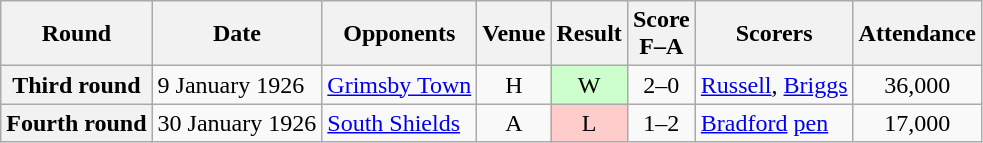<table class="wikitable plainrowheaders" style="text-align:center">
<tr>
<th scope="col">Round</th>
<th scope="col">Date</th>
<th scope="col">Opponents</th>
<th scope="col">Venue</th>
<th scope="col">Result</th>
<th scope="col">Score<br>F–A</th>
<th scope="col">Scorers</th>
<th scope="col">Attendance</th>
</tr>
<tr>
<th scope="row">Third round</th>
<td align="left">9 January 1926</td>
<td align="left"><a href='#'>Grimsby Town</a></td>
<td>H</td>
<td style=background:#cfc>W</td>
<td>2–0</td>
<td align="left"><a href='#'>Russell</a>, <a href='#'>Briggs</a></td>
<td>36,000</td>
</tr>
<tr>
<th scope="row">Fourth round</th>
<td align="left">30 January 1926</td>
<td align="left"><a href='#'>South Shields</a></td>
<td>A</td>
<td style=background:#fcc>L</td>
<td>1–2</td>
<td align="left"><a href='#'>Bradford</a> <a href='#'>pen</a></td>
<td>17,000</td>
</tr>
</table>
